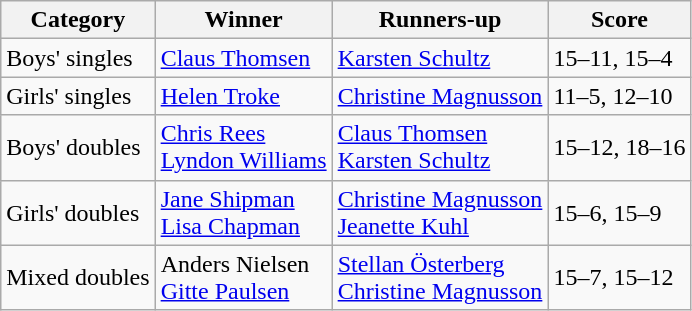<table class="wikitable">
<tr>
<th>Category</th>
<th>Winner</th>
<th>Runners-up</th>
<th>Score</th>
</tr>
<tr>
<td>Boys' singles</td>
<td> <a href='#'>Claus Thomsen</a></td>
<td> <a href='#'>Karsten Schultz</a></td>
<td>15–11, 15–4</td>
</tr>
<tr>
<td>Girls' singles</td>
<td> <a href='#'>Helen Troke</a></td>
<td> <a href='#'>Christine Magnusson</a></td>
<td>11–5, 12–10</td>
</tr>
<tr>
<td>Boys' doubles</td>
<td> <a href='#'>Chris Rees</a><br> <a href='#'>Lyndon Williams</a></td>
<td> <a href='#'>Claus Thomsen</a><br> <a href='#'>Karsten Schultz</a></td>
<td>15–12, 18–16</td>
</tr>
<tr>
<td>Girls' doubles</td>
<td> <a href='#'>Jane Shipman</a><br> <a href='#'>Lisa Chapman</a></td>
<td> <a href='#'>Christine Magnusson</a><br> <a href='#'>Jeanette Kuhl</a></td>
<td>15–6, 15–9</td>
</tr>
<tr>
<td>Mixed doubles</td>
<td> Anders Nielsen<br> <a href='#'>Gitte Paulsen</a></td>
<td> <a href='#'>Stellan Österberg</a><br> <a href='#'>Christine Magnusson</a></td>
<td>15–7, 15–12</td>
</tr>
</table>
